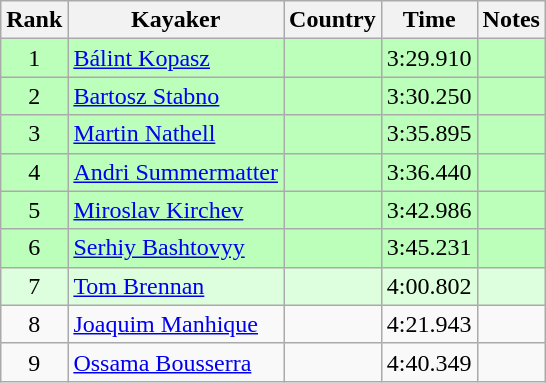<table class="wikitable" style="text-align:center">
<tr>
<th>Rank</th>
<th>Kayaker</th>
<th>Country</th>
<th>Time</th>
<th>Notes</th>
</tr>
<tr bgcolor=bbffbb>
<td>1</td>
<td align="left"><a href='#'>Bálint Kopasz</a></td>
<td align="left"></td>
<td>3:29.910</td>
<td></td>
</tr>
<tr bgcolor=bbffbb>
<td>2</td>
<td align="left"><a href='#'>Bartosz Stabno</a></td>
<td align="left"></td>
<td>3:30.250</td>
<td></td>
</tr>
<tr bgcolor=bbffbb>
<td>3</td>
<td align="left"><a href='#'>Martin Nathell</a></td>
<td align="left"></td>
<td>3:35.895</td>
<td></td>
</tr>
<tr bgcolor=bbffbb>
<td>4</td>
<td align="left"><a href='#'>Andri Summermatter</a></td>
<td align="left"></td>
<td>3:36.440</td>
<td></td>
</tr>
<tr bgcolor=bbffbb>
<td>5</td>
<td align="left"><a href='#'>Miroslav Kirchev</a></td>
<td align="left"></td>
<td>3:42.986</td>
<td></td>
</tr>
<tr bgcolor=bbffbb>
<td>6</td>
<td align="left"><a href='#'>Serhiy Bashtovyy</a></td>
<td align="left"></td>
<td>3:45.231</td>
<td></td>
</tr>
<tr bgcolor=ddffdd>
<td>7</td>
<td align="left"><a href='#'>Tom Brennan</a></td>
<td align="left"></td>
<td>4:00.802</td>
<td></td>
</tr>
<tr>
<td>8</td>
<td align="left"><a href='#'>Joaquim Manhique</a></td>
<td align="left"></td>
<td>4:21.943</td>
<td></td>
</tr>
<tr>
<td>9</td>
<td align="left"><a href='#'>Ossama Bousserra</a></td>
<td align="left"></td>
<td>4:40.349</td>
<td></td>
</tr>
</table>
